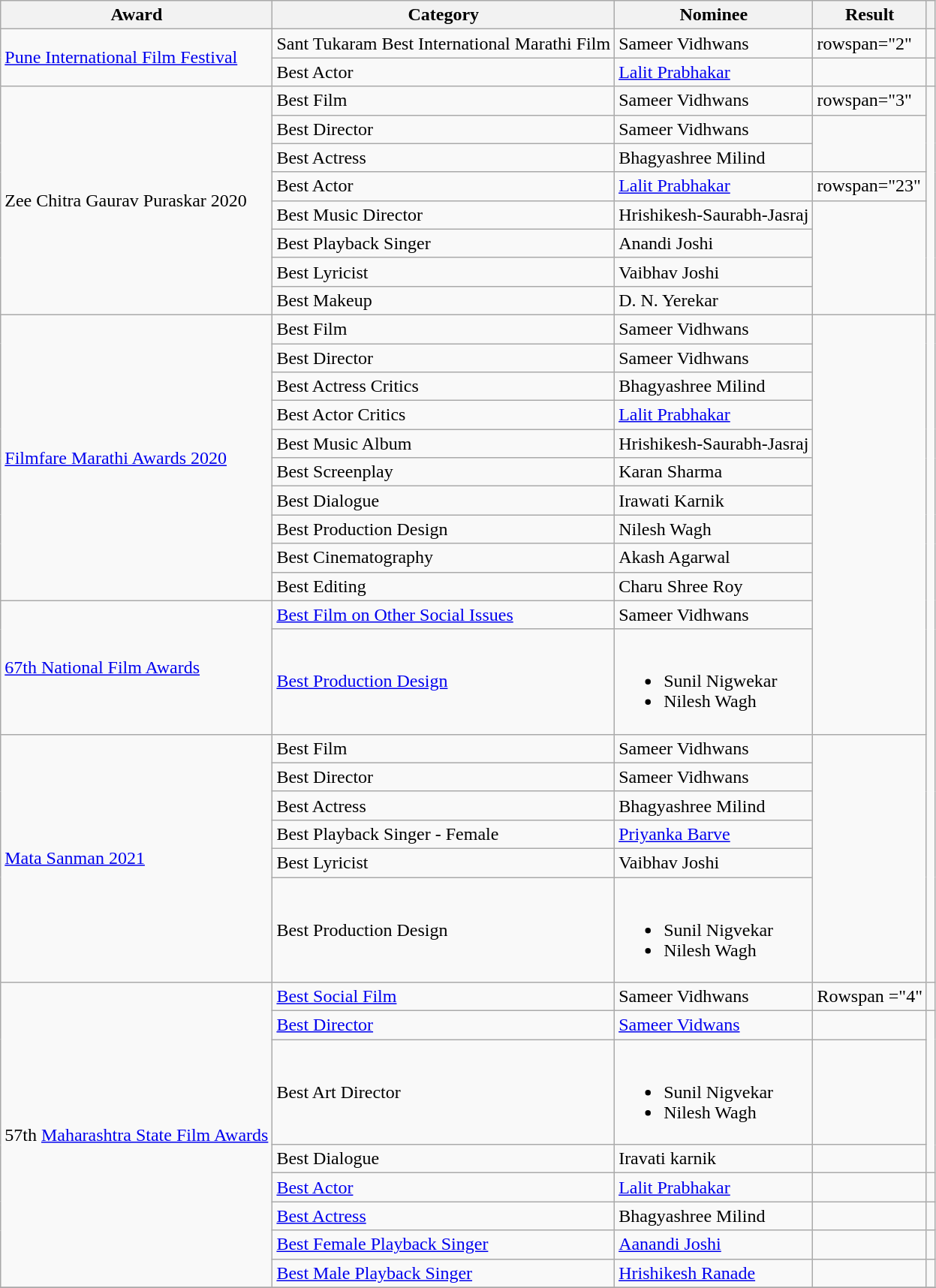<table class="wikitable sortable plainrowheaders">
<tr>
<th>Award</th>
<th>Category</th>
<th>Nominee</th>
<th>Result</th>
<th></th>
</tr>
<tr>
<td rowspan="2"><a href='#'>Pune International Film Festival</a></td>
<td>Sant Tukaram Best International Marathi Film</td>
<td>Sameer Vidhwans</td>
<td>rowspan="2" </td>
<td></td>
</tr>
<tr>
<td>Best Actor</td>
<td><a href='#'>Lalit Prabhakar</a></td>
<td></td>
</tr>
<tr>
<td rowspan="8">Zee Chitra Gaurav Puraskar 2020</td>
<td>Best Film</td>
<td>Sameer Vidhwans</td>
<td>rowspan="3" </td>
<td rowspan="8"></td>
</tr>
<tr>
<td>Best Director</td>
<td>Sameer Vidhwans</td>
</tr>
<tr>
<td>Best Actress</td>
<td>Bhagyashree Milind</td>
</tr>
<tr>
<td>Best Actor</td>
<td><a href='#'>Lalit Prabhakar</a></td>
<td>rowspan="23" </td>
</tr>
<tr>
<td>Best Music Director</td>
<td>Hrishikesh-Saurabh-Jasraj</td>
</tr>
<tr>
<td>Best Playback Singer</td>
<td>Anandi Joshi</td>
</tr>
<tr>
<td>Best Lyricist</td>
<td>Vaibhav Joshi</td>
</tr>
<tr>
<td>Best Makeup</td>
<td>D. N. Yerekar</td>
</tr>
<tr>
<td rowspan="10"><a href='#'>Filmfare Marathi Awards 2020</a></td>
<td>Best Film</td>
<td>Sameer Vidhwans</td>
<td rowspan="12"></td>
</tr>
<tr>
<td>Best Director</td>
<td>Sameer Vidhwans</td>
</tr>
<tr>
<td>Best Actress Critics</td>
<td>Bhagyashree Milind</td>
</tr>
<tr>
<td>Best Actor Critics</td>
<td><a href='#'>Lalit Prabhakar</a></td>
</tr>
<tr>
<td>Best Music Album</td>
<td>Hrishikesh-Saurabh-Jasraj</td>
</tr>
<tr>
<td>Best Screenplay</td>
<td>Karan Sharma</td>
</tr>
<tr>
<td>Best Dialogue</td>
<td>Irawati Karnik</td>
</tr>
<tr>
<td>Best Production Design</td>
<td>Nilesh Wagh</td>
</tr>
<tr>
<td>Best Cinematography</td>
<td>Akash Agarwal</td>
</tr>
<tr>
<td>Best Editing</td>
<td>Charu Shree Roy</td>
</tr>
<tr>
<td rowspan= "2"><a href='#'>67th National Film Awards</a></td>
<td><a href='#'>Best Film on Other Social Issues</a></td>
<td>Sameer Vidhwans</td>
</tr>
<tr>
<td><a href='#'>Best Production Design</a></td>
<td><br><ul><li>Sunil Nigwekar</li><li>Nilesh Wagh</li></ul></td>
</tr>
<tr>
<td rowspan="6"><a href='#'>Mata Sanman 2021</a></td>
<td>Best Film</td>
<td>Sameer Vidhwans</td>
<td rowspan="6"></td>
</tr>
<tr>
<td>Best Director</td>
<td>Sameer Vidhwans</td>
</tr>
<tr>
<td>Best Actress</td>
<td>Bhagyashree Milind</td>
</tr>
<tr>
<td>Best Playback Singer - Female</td>
<td><a href='#'>Priyanka Barve</a></td>
</tr>
<tr>
<td>Best Lyricist</td>
<td>Vaibhav Joshi</td>
</tr>
<tr>
<td>Best Production Design</td>
<td><br><ul><li>Sunil Nigvekar</li><li>Nilesh Wagh</li></ul></td>
</tr>
<tr>
<td rowspan= "8">57th <a href='#'>Maharashtra State Film Awards </a></td>
<td><a href='#'>Best Social Film</a></td>
<td>Sameer Vidhwans</td>
<td>Rowspan ="4" </td>
<td></td>
</tr>
<tr>
<td><a href='#'>Best Director</a></td>
<td><a href='#'>Sameer Vidwans</a></td>
<td></td>
</tr>
<tr>
<td>Best Art Director</td>
<td><br><ul><li>Sunil Nigvekar</li><li>Nilesh Wagh</li></ul></td>
<td></td>
</tr>
<tr>
<td>Best Dialogue</td>
<td>Iravati karnik</td>
<td></td>
</tr>
<tr>
<td><a href='#'>Best Actor</a></td>
<td><a href='#'>Lalit Prabhakar</a></td>
<td></td>
<td></td>
</tr>
<tr>
<td><a href='#'>Best Actress</a></td>
<td>Bhagyashree Milind</td>
<td></td>
<td></td>
</tr>
<tr>
<td><a href='#'>Best Female Playback Singer</a></td>
<td><a href='#'>Aanandi Joshi</a></td>
<td></td>
<td></td>
</tr>
<tr>
<td><a href='#'>Best Male Playback Singer</a></td>
<td><a href='#'>Hrishikesh Ranade</a></td>
<td></td>
<td></td>
</tr>
<tr>
</tr>
</table>
